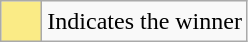<table class="wikitable">
<tr>
<td style="background:#FAEB86; height:20px; width:20px"></td>
<td>Indicates the winner</td>
</tr>
</table>
